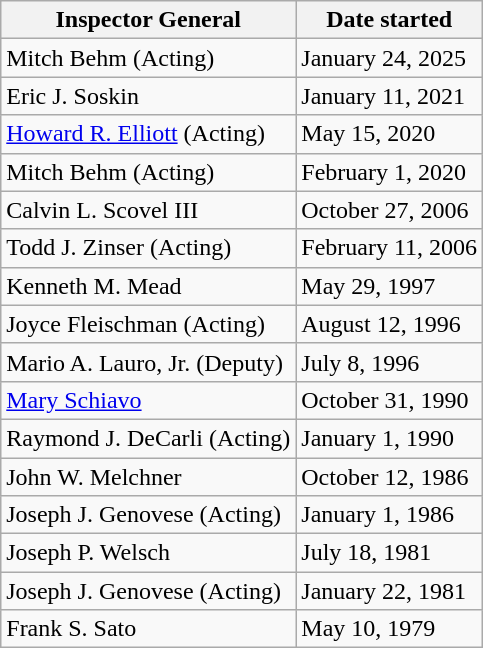<table class="wikitable">
<tr>
<th>Inspector General</th>
<th>Date started</th>
</tr>
<tr>
<td>Mitch Behm (Acting)</td>
<td>January 24, 2025</td>
</tr>
<tr>
<td>Eric J. Soskin</td>
<td>January 11, 2021</td>
</tr>
<tr>
<td><a href='#'>Howard R. Elliott</a> (Acting)</td>
<td>May 15, 2020</td>
</tr>
<tr>
<td>Mitch Behm (Acting)</td>
<td>February 1, 2020</td>
</tr>
<tr>
<td>Calvin L. Scovel III</td>
<td>October 27, 2006</td>
</tr>
<tr>
<td>Todd J. Zinser (Acting)</td>
<td>February 11, 2006</td>
</tr>
<tr>
<td>Kenneth M. Mead</td>
<td>May 29, 1997</td>
</tr>
<tr>
<td>Joyce Fleischman (Acting)</td>
<td>August 12, 1996</td>
</tr>
<tr>
<td>Mario A. Lauro, Jr. (Deputy)</td>
<td>July 8, 1996</td>
</tr>
<tr>
<td><a href='#'>Mary Schiavo</a></td>
<td>October 31, 1990</td>
</tr>
<tr>
<td>Raymond J. DeCarli (Acting)</td>
<td>January 1, 1990</td>
</tr>
<tr>
<td>John W. Melchner</td>
<td>October 12, 1986</td>
</tr>
<tr>
<td>Joseph J. Genovese (Acting)</td>
<td>January 1, 1986</td>
</tr>
<tr>
<td>Joseph P. Welsch</td>
<td>July 18, 1981</td>
</tr>
<tr>
<td>Joseph J. Genovese (Acting)</td>
<td>January 22, 1981</td>
</tr>
<tr>
<td>Frank S. Sato</td>
<td>May 10, 1979</td>
</tr>
</table>
